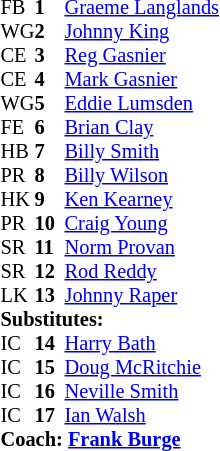<table style="width:100%;" class="mw-collapsible mw-collapsed">
<tr>
<td style="vertical-align:top; width:50%;"><br><table cellspacing="0" cellpadding="0" style="font-size: 85%">
<tr>
<th style="width:20px;"></th>
<th style="width:20px;"></th>
</tr>
<tr>
<td>FB</td>
<td><strong>1</strong></td>
<td><a href='#'>Graeme Langlands</a></td>
</tr>
<tr>
<td>WG</td>
<td><strong>2</strong></td>
<td><a href='#'>Johnny King</a></td>
</tr>
<tr>
<td>CE</td>
<td><strong>3</strong></td>
<td><a href='#'>Reg Gasnier</a></td>
</tr>
<tr>
<td>CE</td>
<td><strong>4</strong></td>
<td><a href='#'>Mark Gasnier</a></td>
</tr>
<tr>
<td>WG</td>
<td><strong>5</strong></td>
<td><a href='#'>Eddie Lumsden</a></td>
</tr>
<tr>
<td>FE</td>
<td><strong>6</strong></td>
<td><a href='#'>Brian Clay</a></td>
</tr>
<tr>
<td>HB</td>
<td><strong>7</strong></td>
<td><a href='#'>Billy Smith</a></td>
</tr>
<tr>
<td>PR</td>
<td><strong>8</strong></td>
<td><a href='#'>Billy Wilson</a></td>
</tr>
<tr>
<td>HK</td>
<td><strong>9</strong></td>
<td><a href='#'>Ken Kearney</a></td>
</tr>
<tr>
<td>PR</td>
<td><strong>10</strong></td>
<td><a href='#'>Craig Young</a></td>
</tr>
<tr>
<td>SR</td>
<td><strong>11</strong></td>
<td><a href='#'>Norm Provan</a></td>
</tr>
<tr>
<td>SR</td>
<td><strong>12</strong></td>
<td><a href='#'>Rod Reddy</a></td>
</tr>
<tr>
<td>LK</td>
<td><strong>13</strong></td>
<td><a href='#'>Johnny Raper</a></td>
</tr>
<tr>
<td colspan="3"><strong>Substitutes:</strong></td>
</tr>
<tr>
<td>IC</td>
<td><strong>14</strong></td>
<td><a href='#'>Harry Bath</a></td>
</tr>
<tr>
<td>IC</td>
<td><strong>15</strong></td>
<td><a href='#'>Doug McRitchie</a></td>
</tr>
<tr>
<td>IC</td>
<td><strong>16</strong></td>
<td><a href='#'>Neville Smith</a></td>
</tr>
<tr>
<td>IC</td>
<td><strong>17</strong></td>
<td><a href='#'>Ian Walsh</a></td>
</tr>
<tr>
<td colspan="3"><strong>Coach: <a href='#'>Frank Burge</a></strong></td>
</tr>
<tr>
<td></td>
</tr>
</table>
</td>
</tr>
</table>
